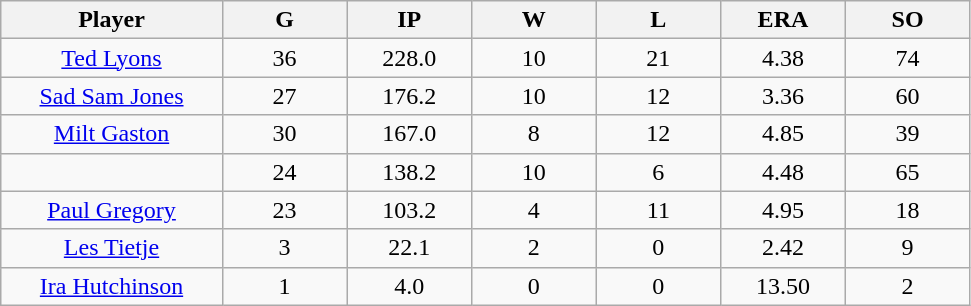<table class="wikitable sortable">
<tr>
<th bgcolor="#DDDDFF" width="16%">Player</th>
<th bgcolor="#DDDDFF" width="9%">G</th>
<th bgcolor="#DDDDFF" width="9%">IP</th>
<th bgcolor="#DDDDFF" width="9%">W</th>
<th bgcolor="#DDDDFF" width="9%">L</th>
<th bgcolor="#DDDDFF" width="9%">ERA</th>
<th bgcolor="#DDDDFF" width="9%">SO</th>
</tr>
<tr align="center">
<td><a href='#'>Ted Lyons</a></td>
<td>36</td>
<td>228.0</td>
<td>10</td>
<td>21</td>
<td>4.38</td>
<td>74</td>
</tr>
<tr align="center">
<td><a href='#'>Sad Sam Jones</a></td>
<td>27</td>
<td>176.2</td>
<td>10</td>
<td>12</td>
<td>3.36</td>
<td>60</td>
</tr>
<tr align="center">
<td><a href='#'>Milt Gaston</a></td>
<td>30</td>
<td>167.0</td>
<td>8</td>
<td>12</td>
<td>4.85</td>
<td>39</td>
</tr>
<tr align="center">
<td></td>
<td>24</td>
<td>138.2</td>
<td>10</td>
<td>6</td>
<td>4.48</td>
<td>65</td>
</tr>
<tr align="center">
<td><a href='#'>Paul Gregory</a></td>
<td>23</td>
<td>103.2</td>
<td>4</td>
<td>11</td>
<td>4.95</td>
<td>18</td>
</tr>
<tr align="center">
<td><a href='#'>Les Tietje</a></td>
<td>3</td>
<td>22.1</td>
<td>2</td>
<td>0</td>
<td>2.42</td>
<td>9</td>
</tr>
<tr align="center">
<td><a href='#'>Ira Hutchinson</a></td>
<td>1</td>
<td>4.0</td>
<td>0</td>
<td>0</td>
<td>13.50</td>
<td>2</td>
</tr>
</table>
